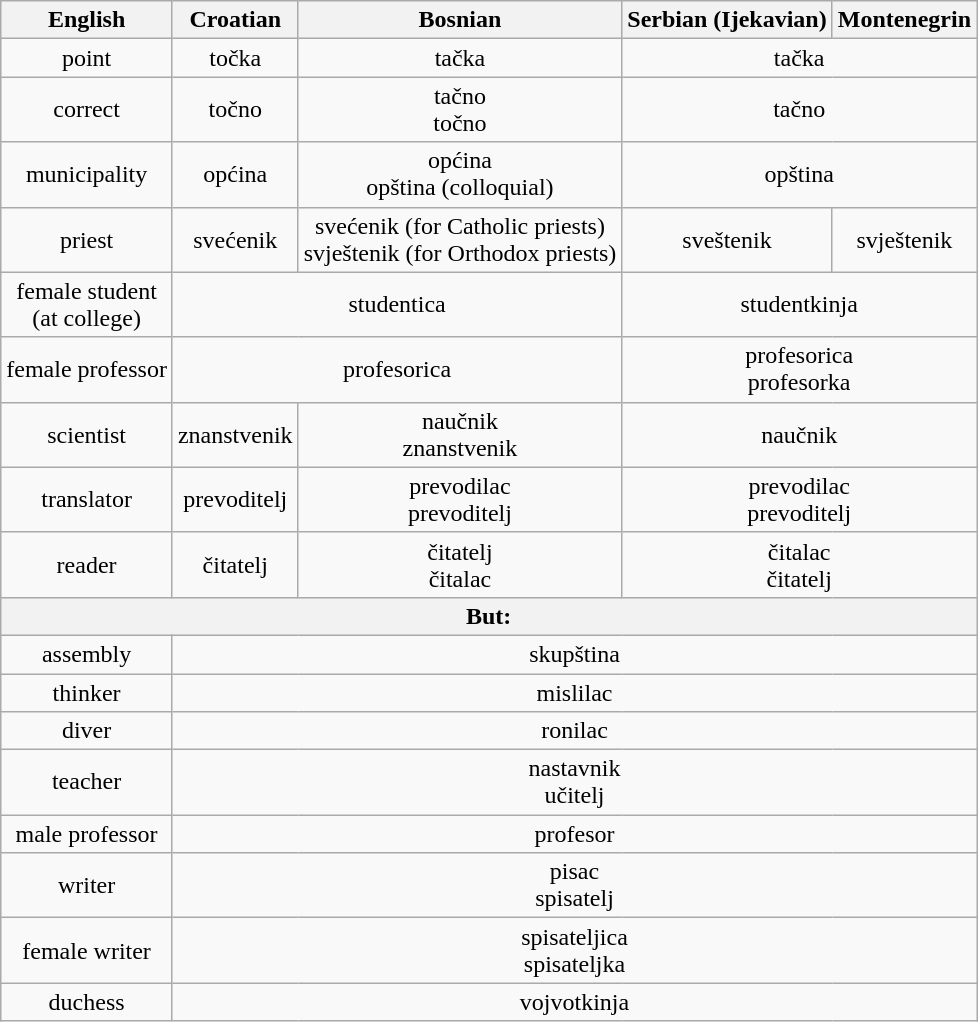<table class="wikitable" style="text-align: center;">
<tr>
<th>English</th>
<th>Croatian</th>
<th>Bosnian</th>
<th>Serbian (Ijekavian)</th>
<th>Montenegrin</th>
</tr>
<tr>
<td>point</td>
<td>točka</td>
<td>tačka</td>
<td colspan="2">tačka</td>
</tr>
<tr>
<td>correct</td>
<td>točno</td>
<td>tačno<br>točno</td>
<td colspan="2">tačno</td>
</tr>
<tr>
<td>municipality</td>
<td>općina</td>
<td>općina<br>opština (colloquial)</td>
<td colspan="2">opština</td>
</tr>
<tr>
<td>priest</td>
<td>svećenik</td>
<td>svećenik (for Catholic priests)<br>svještenik (for Orthodox priests)</td>
<td>sveštenik</td>
<td>svještenik</td>
</tr>
<tr>
<td>female student<br>(at college)</td>
<td colspan="2">studentica</td>
<td colspan="2">studentkinja</td>
</tr>
<tr>
<td>female professor</td>
<td colspan="2">profesorica</td>
<td colspan="2">profesorica<br>profesorka</td>
</tr>
<tr>
<td>scientist</td>
<td>znanstvenik</td>
<td>naučnik<br>znanstvenik</td>
<td colspan="2">naučnik</td>
</tr>
<tr>
<td>translator</td>
<td>prevoditelj</td>
<td>prevodilac<br>prevoditelj</td>
<td colspan="2">prevodilac<br>prevoditelj</td>
</tr>
<tr>
<td>reader</td>
<td>čitatelj</td>
<td>čitatelj<br>čitalac</td>
<td colspan="2">čitalac<br>čitatelj</td>
</tr>
<tr>
<th colspan="5">But:</th>
</tr>
<tr>
<td>assembly</td>
<td colspan="4">skupština</td>
</tr>
<tr>
<td>thinker</td>
<td colspan="4">mislilac</td>
</tr>
<tr>
<td>diver</td>
<td colspan="4">ronilac</td>
</tr>
<tr>
<td>teacher</td>
<td colspan="4">nastavnik<br>učitelj</td>
</tr>
<tr>
<td>male professor</td>
<td colspan="4">profesor</td>
</tr>
<tr>
<td>writer</td>
<td colspan="4">pisac<br>spisatelj</td>
</tr>
<tr>
<td>female writer</td>
<td colspan="4">spisateljica<br>spisateljka</td>
</tr>
<tr>
<td>duchess</td>
<td colspan="4">vojvotkinja</td>
</tr>
</table>
